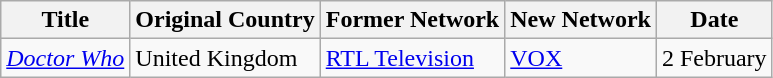<table class="wikitable">
<tr>
<th>Title</th>
<th>Original Country</th>
<th>Former Network</th>
<th>New Network</th>
<th>Date</th>
</tr>
<tr>
<td><em><a href='#'>Doctor Who</a></em></td>
<td> United Kingdom</td>
<td><a href='#'>RTL Television</a></td>
<td><a href='#'>VOX</a></td>
<td>2 February</td>
</tr>
</table>
